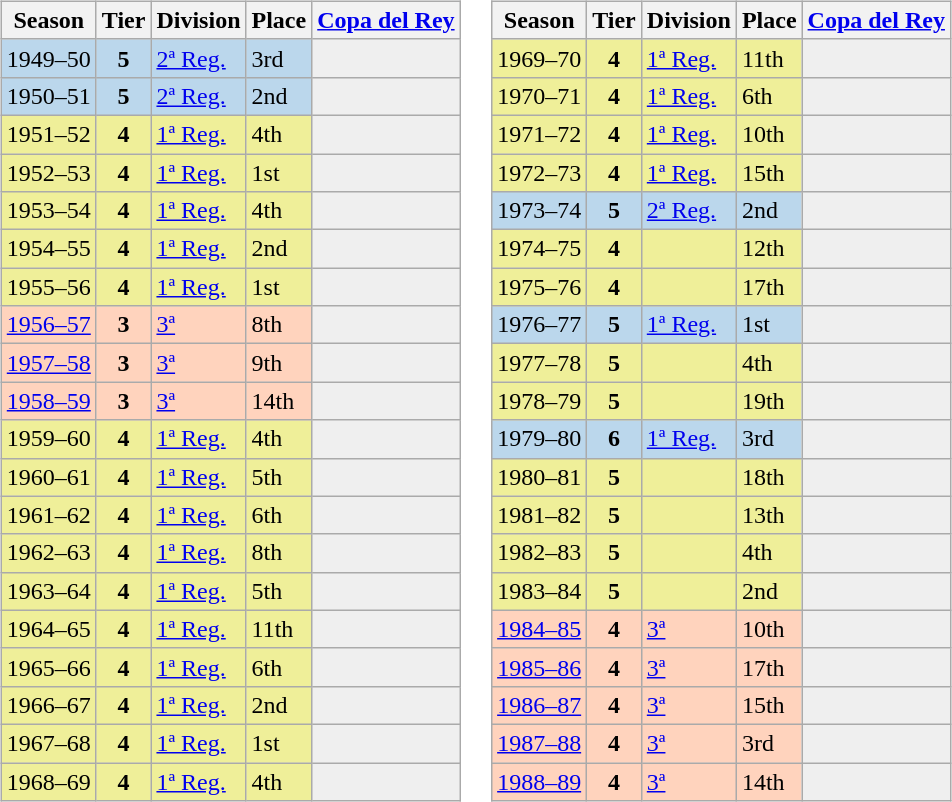<table>
<tr>
<td valign="top" width=0%><br><table class="wikitable">
<tr style="background:#f0f6fa;">
<th>Season</th>
<th>Tier</th>
<th>Division</th>
<th>Place</th>
<th><a href='#'>Copa del Rey</a></th>
</tr>
<tr>
<td style="background:#BBD7EC;">1949–50</td>
<th style="background:#BBD7EC;">5</th>
<td style="background:#BBD7EC;"><a href='#'>2ª Reg.</a></td>
<td style="background:#BBD7EC;">3rd</td>
<th style="background:#EFEFEF;"></th>
</tr>
<tr>
<td style="background:#BBD7EC;">1950–51</td>
<th style="background:#BBD7EC;">5</th>
<td style="background:#BBD7EC;"><a href='#'>2ª Reg.</a></td>
<td style="background:#BBD7EC;">2nd</td>
<th style="background:#EFEFEF;"></th>
</tr>
<tr>
<td style="background:#EFEF99;">1951–52</td>
<th style="background:#EFEF99;">4</th>
<td style="background:#EFEF99;"><a href='#'>1ª Reg.</a></td>
<td style="background:#EFEF99;">4th</td>
<th style="background:#EFEFEF;"></th>
</tr>
<tr>
<td style="background:#EFEF99;">1952–53</td>
<th style="background:#EFEF99;">4</th>
<td style="background:#EFEF99;"><a href='#'>1ª Reg.</a></td>
<td style="background:#EFEF99;">1st</td>
<th style="background:#EFEFEF;"></th>
</tr>
<tr>
<td style="background:#EFEF99;">1953–54</td>
<th style="background:#EFEF99;">4</th>
<td style="background:#EFEF99;"><a href='#'>1ª Reg.</a></td>
<td style="background:#EFEF99;">4th</td>
<th style="background:#EFEFEF;"></th>
</tr>
<tr>
<td style="background:#EFEF99;">1954–55</td>
<th style="background:#EFEF99;">4</th>
<td style="background:#EFEF99;"><a href='#'>1ª Reg.</a></td>
<td style="background:#EFEF99;">2nd</td>
<th style="background:#EFEFEF;"></th>
</tr>
<tr>
<td style="background:#EFEF99;">1955–56</td>
<th style="background:#EFEF99;">4</th>
<td style="background:#EFEF99;"><a href='#'>1ª Reg.</a></td>
<td style="background:#EFEF99;">1st</td>
<th style="background:#EFEFEF;"></th>
</tr>
<tr>
<td style="background:#FFD3BD;"><a href='#'>1956–57</a></td>
<th style="background:#FFD3BD;">3</th>
<td style="background:#FFD3BD;"><a href='#'>3ª</a></td>
<td style="background:#FFD3BD;">8th</td>
<th style="background:#EFEFEF;"></th>
</tr>
<tr>
<td style="background:#FFD3BD;"><a href='#'>1957–58</a></td>
<th style="background:#FFD3BD;">3</th>
<td style="background:#FFD3BD;"><a href='#'>3ª</a></td>
<td style="background:#FFD3BD;">9th</td>
<th style="background:#EFEFEF;"></th>
</tr>
<tr>
<td style="background:#FFD3BD;"><a href='#'>1958–59</a></td>
<th style="background:#FFD3BD;">3</th>
<td style="background:#FFD3BD;"><a href='#'>3ª</a></td>
<td style="background:#FFD3BD;">14th</td>
<th style="background:#EFEFEF;"></th>
</tr>
<tr>
<td style="background:#EFEF99;">1959–60</td>
<th style="background:#EFEF99;">4</th>
<td style="background:#EFEF99;"><a href='#'>1ª Reg.</a></td>
<td style="background:#EFEF99;">4th</td>
<th style="background:#EFEFEF;"></th>
</tr>
<tr>
<td style="background:#EFEF99;">1960–61</td>
<th style="background:#EFEF99;">4</th>
<td style="background:#EFEF99;"><a href='#'>1ª Reg.</a></td>
<td style="background:#EFEF99;">5th</td>
<th style="background:#EFEFEF;"></th>
</tr>
<tr>
<td style="background:#EFEF99;">1961–62</td>
<th style="background:#EFEF99;">4</th>
<td style="background:#EFEF99;"><a href='#'>1ª Reg.</a></td>
<td style="background:#EFEF99;">6th</td>
<th style="background:#EFEFEF;"></th>
</tr>
<tr>
<td style="background:#EFEF99;">1962–63</td>
<th style="background:#EFEF99;">4</th>
<td style="background:#EFEF99;"><a href='#'>1ª Reg.</a></td>
<td style="background:#EFEF99;">8th</td>
<th style="background:#EFEFEF;"></th>
</tr>
<tr>
<td style="background:#EFEF99;">1963–64</td>
<th style="background:#EFEF99;">4</th>
<td style="background:#EFEF99;"><a href='#'>1ª Reg.</a></td>
<td style="background:#EFEF99;">5th</td>
<th style="background:#EFEFEF;"></th>
</tr>
<tr>
<td style="background:#EFEF99;">1964–65</td>
<th style="background:#EFEF99;">4</th>
<td style="background:#EFEF99;"><a href='#'>1ª Reg.</a></td>
<td style="background:#EFEF99;">11th</td>
<th style="background:#EFEFEF;"></th>
</tr>
<tr>
<td style="background:#EFEF99;">1965–66</td>
<th style="background:#EFEF99;">4</th>
<td style="background:#EFEF99;"><a href='#'>1ª Reg.</a></td>
<td style="background:#EFEF99;">6th</td>
<th style="background:#EFEFEF;"></th>
</tr>
<tr>
<td style="background:#EFEF99;">1966–67</td>
<th style="background:#EFEF99;">4</th>
<td style="background:#EFEF99;"><a href='#'>1ª Reg.</a></td>
<td style="background:#EFEF99;">2nd</td>
<th style="background:#EFEFEF;"></th>
</tr>
<tr>
<td style="background:#EFEF99;">1967–68</td>
<th style="background:#EFEF99;">4</th>
<td style="background:#EFEF99;"><a href='#'>1ª Reg.</a></td>
<td style="background:#EFEF99;">1st</td>
<th style="background:#EFEFEF;"></th>
</tr>
<tr>
<td style="background:#EFEF99;">1968–69</td>
<th style="background:#EFEF99;">4</th>
<td style="background:#EFEF99;"><a href='#'>1ª Reg.</a></td>
<td style="background:#EFEF99;">4th</td>
<th style="background:#EFEFEF;"></th>
</tr>
</table>
</td>
<td valign="top" width=0%><br><table class="wikitable">
<tr style="background:#f0f6fa;">
<th>Season</th>
<th>Tier</th>
<th>Division</th>
<th>Place</th>
<th><a href='#'>Copa del Rey</a></th>
</tr>
<tr>
<td style="background:#EFEF99;">1969–70</td>
<th style="background:#EFEF99;">4</th>
<td style="background:#EFEF99;"><a href='#'>1ª Reg.</a></td>
<td style="background:#EFEF99;">11th</td>
<th style="background:#EFEFEF;"></th>
</tr>
<tr>
<td style="background:#EFEF99;">1970–71</td>
<th style="background:#EFEF99;">4</th>
<td style="background:#EFEF99;"><a href='#'>1ª Reg.</a></td>
<td style="background:#EFEF99;">6th</td>
<th style="background:#EFEFEF;"></th>
</tr>
<tr>
<td style="background:#EFEF99;">1971–72</td>
<th style="background:#EFEF99;">4</th>
<td style="background:#EFEF99;"><a href='#'>1ª Reg.</a></td>
<td style="background:#EFEF99;">10th</td>
<th style="background:#EFEFEF;"></th>
</tr>
<tr>
<td style="background:#EFEF99;">1972–73</td>
<th style="background:#EFEF99;">4</th>
<td style="background:#EFEF99;"><a href='#'>1ª Reg.</a></td>
<td style="background:#EFEF99;">15th</td>
<th style="background:#EFEFEF;"></th>
</tr>
<tr>
<td style="background:#BBD7EC;">1973–74</td>
<th style="background:#BBD7EC;">5</th>
<td style="background:#BBD7EC;"><a href='#'>2ª Reg.</a></td>
<td style="background:#BBD7EC;">2nd</td>
<th style="background:#EFEFEF;"></th>
</tr>
<tr>
<td style="background:#EFEF99;">1974–75</td>
<th style="background:#EFEF99;">4</th>
<td style="background:#EFEF99;"></td>
<td style="background:#EFEF99;">12th</td>
<th style="background:#EFEFEF;"></th>
</tr>
<tr>
<td style="background:#EFEF99;">1975–76</td>
<th style="background:#EFEF99;">4</th>
<td style="background:#EFEF99;"></td>
<td style="background:#EFEF99;">17th</td>
<th style="background:#EFEFEF;"></th>
</tr>
<tr>
<td style="background:#BBD7EC;">1976–77</td>
<th style="background:#BBD7EC;">5</th>
<td style="background:#BBD7EC;"><a href='#'>1ª Reg.</a></td>
<td style="background:#BBD7EC;">1st</td>
<th style="background:#EFEFEF;"></th>
</tr>
<tr>
<td style="background:#EFEF99;">1977–78</td>
<th style="background:#EFEF99;">5</th>
<td style="background:#EFEF99;"></td>
<td style="background:#EFEF99;">4th</td>
<th style="background:#EFEFEF;"></th>
</tr>
<tr>
<td style="background:#EFEF99;">1978–79</td>
<th style="background:#EFEF99;">5</th>
<td style="background:#EFEF99;"></td>
<td style="background:#EFEF99;">19th</td>
<th style="background:#EFEFEF;"></th>
</tr>
<tr>
<td style="background:#BBD7EC;">1979–80</td>
<th style="background:#BBD7EC;">6</th>
<td style="background:#BBD7EC;"><a href='#'>1ª Reg.</a></td>
<td style="background:#BBD7EC;">3rd</td>
<th style="background:#EFEFEF;"></th>
</tr>
<tr>
<td style="background:#EFEF99;">1980–81</td>
<th style="background:#EFEF99;">5</th>
<td style="background:#EFEF99;"></td>
<td style="background:#EFEF99;">18th</td>
<th style="background:#EFEFEF;"></th>
</tr>
<tr>
<td style="background:#EFEF99;">1981–82</td>
<th style="background:#EFEF99;">5</th>
<td style="background:#EFEF99;"></td>
<td style="background:#EFEF99;">13th</td>
<th style="background:#EFEFEF;"></th>
</tr>
<tr>
<td style="background:#EFEF99;">1982–83</td>
<th style="background:#EFEF99;">5</th>
<td style="background:#EFEF99;"></td>
<td style="background:#EFEF99;">4th</td>
<th style="background:#EFEFEF;"></th>
</tr>
<tr>
<td style="background:#EFEF99;">1983–84</td>
<th style="background:#EFEF99;">5</th>
<td style="background:#EFEF99;"></td>
<td style="background:#EFEF99;">2nd</td>
<th style="background:#EFEFEF;"></th>
</tr>
<tr>
<td style="background:#FFD3BD;"><a href='#'>1984–85</a></td>
<th style="background:#FFD3BD;">4</th>
<td style="background:#FFD3BD;"><a href='#'>3ª</a></td>
<td style="background:#FFD3BD;">10th</td>
<th style="background:#EFEFEF;"></th>
</tr>
<tr>
<td style="background:#FFD3BD;"><a href='#'>1985–86</a></td>
<th style="background:#FFD3BD;">4</th>
<td style="background:#FFD3BD;"><a href='#'>3ª</a></td>
<td style="background:#FFD3BD;">17th</td>
<th style="background:#EFEFEF;"></th>
</tr>
<tr>
<td style="background:#FFD3BD;"><a href='#'>1986–87</a></td>
<th style="background:#FFD3BD;">4</th>
<td style="background:#FFD3BD;"><a href='#'>3ª</a></td>
<td style="background:#FFD3BD;">15th</td>
<th style="background:#EFEFEF;"></th>
</tr>
<tr>
<td style="background:#FFD3BD;"><a href='#'>1987–88</a></td>
<th style="background:#FFD3BD;">4</th>
<td style="background:#FFD3BD;"><a href='#'>3ª</a></td>
<td style="background:#FFD3BD;">3rd</td>
<th style="background:#EFEFEF;"></th>
</tr>
<tr>
<td style="background:#FFD3BD;"><a href='#'>1988–89</a></td>
<th style="background:#FFD3BD;">4</th>
<td style="background:#FFD3BD;"><a href='#'>3ª</a></td>
<td style="background:#FFD3BD;">14th</td>
<th style="background:#EFEFEF;"></th>
</tr>
</table>
</td>
</tr>
</table>
